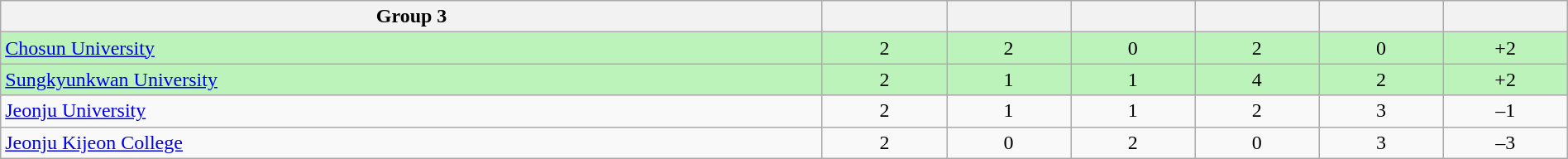<table class="wikitable" style="text-align:center; width:100%;">
<tr>
<th width=240>Group 3</th>
<th width=30></th>
<th width=30></th>
<th width=30></th>
<th width=30></th>
<th width=30></th>
<th width=30></th>
</tr>
<tr bgcolor=#BBF3BB>
<td align=left><a href='#'>Chosun University</a></td>
<td>2</td>
<td>2</td>
<td>0</td>
<td>2</td>
<td>0</td>
<td>+2</td>
</tr>
<tr bgcolor=#BBF3BB>
<td align=left><a href='#'>Sungkyunkwan University</a></td>
<td>2</td>
<td>1</td>
<td>1</td>
<td>4</td>
<td>2</td>
<td>+2</td>
</tr>
<tr>
<td align=left><a href='#'>Jeonju University</a></td>
<td>2</td>
<td>1</td>
<td>1</td>
<td>2</td>
<td>3</td>
<td>–1</td>
</tr>
<tr>
<td align=left><a href='#'>Jeonju Kijeon College</a></td>
<td>2</td>
<td>0</td>
<td>2</td>
<td>0</td>
<td>3</td>
<td>–3</td>
</tr>
</table>
